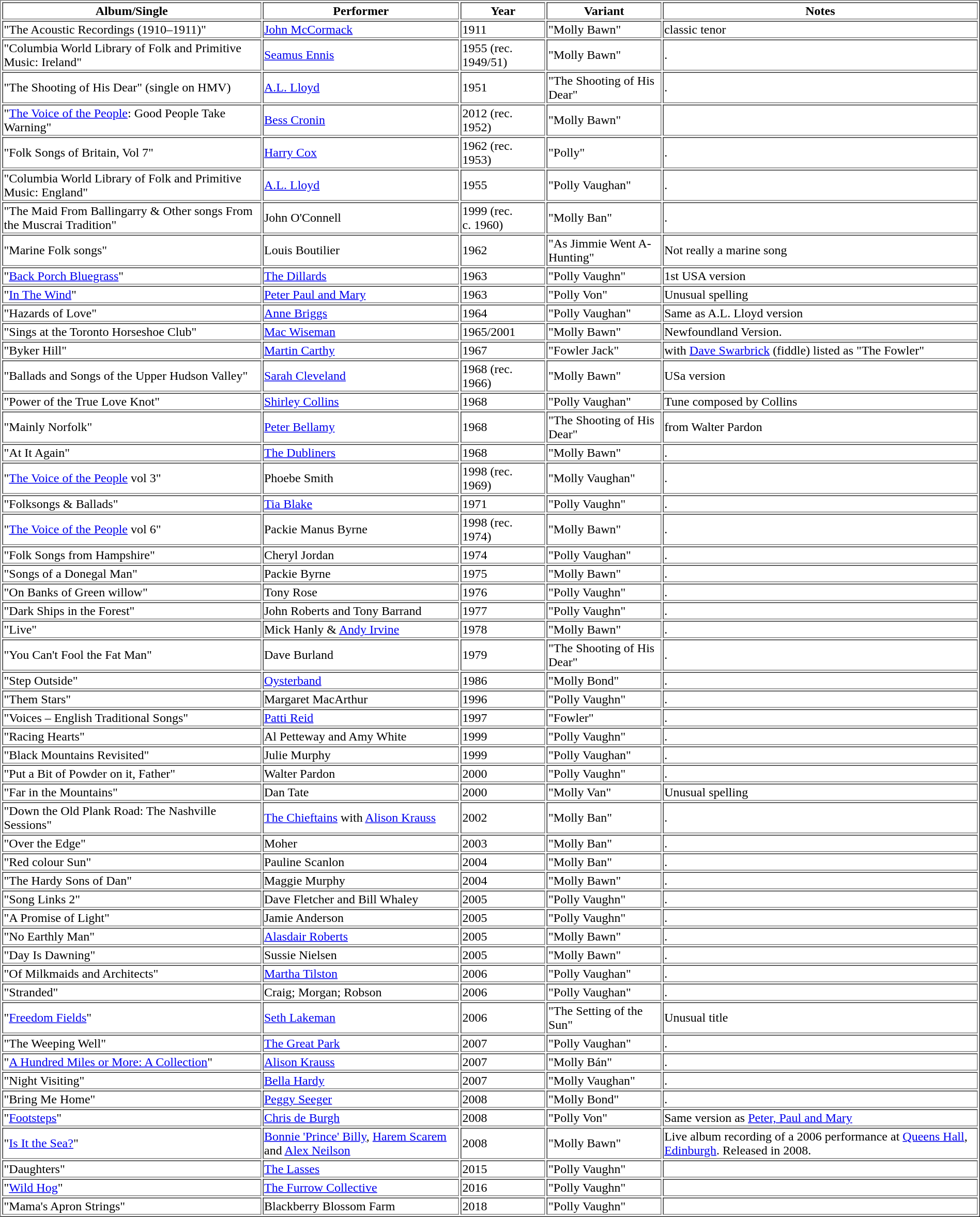<table border="1">
<tr>
<th>Album/Single</th>
<th>Performer</th>
<th>Year</th>
<th>Variant</th>
<th>Notes</th>
</tr>
<tr>
<td>"The Acoustic Recordings (1910–1911)"</td>
<td><a href='#'>John McCormack</a></td>
<td>1911</td>
<td>"Molly Bawn"</td>
<td>classic tenor</td>
</tr>
<tr>
<td>"Columbia World Library of Folk and Primitive Music: Ireland"</td>
<td><a href='#'>Seamus Ennis</a></td>
<td>1955 (rec. 1949/51)</td>
<td>"Molly Bawn"</td>
<td>.</td>
</tr>
<tr>
<td>"The Shooting of His Dear" (single on HMV)</td>
<td><a href='#'>A.L. Lloyd</a></td>
<td>1951</td>
<td>"The Shooting of His Dear"</td>
<td>.</td>
</tr>
<tr>
<td>"<a href='#'>The Voice of the People</a>: Good People Take Warning"</td>
<td><a href='#'>Bess Cronin</a></td>
<td>2012 (rec. 1952)</td>
<td>"Molly Bawn"</td>
<td></td>
</tr>
<tr>
<td>"Folk Songs of Britain, Vol 7"</td>
<td><a href='#'>Harry Cox</a></td>
<td>1962 (rec. 1953)</td>
<td>"Polly"</td>
<td>.</td>
</tr>
<tr>
<td>"Columbia World Library of Folk and Primitive Music: England"</td>
<td><a href='#'>A.L. Lloyd</a></td>
<td>1955</td>
<td>"Polly Vaughan"</td>
<td>.</td>
</tr>
<tr>
<td>"The Maid From Ballingarry & Other songs From the Muscrai Tradition"</td>
<td>John O'Connell</td>
<td>1999 (rec.<br>c. 1960)</td>
<td>"Molly Ban"</td>
<td>.</td>
</tr>
<tr>
<td>"Marine Folk songs"</td>
<td>Louis Boutilier</td>
<td>1962</td>
<td>"As Jimmie Went A-Hunting"</td>
<td>Not really a marine song</td>
</tr>
<tr>
<td>"<a href='#'>Back Porch Bluegrass</a>"</td>
<td><a href='#'>The Dillards</a></td>
<td>1963</td>
<td>"Polly Vaughn"</td>
<td>1st USA version</td>
</tr>
<tr>
<td>"<a href='#'>In The Wind</a>"</td>
<td><a href='#'>Peter Paul and Mary</a></td>
<td>1963</td>
<td>"Polly Von"</td>
<td>Unusual spelling</td>
</tr>
<tr>
<td>"Hazards of Love"</td>
<td><a href='#'>Anne Briggs</a></td>
<td>1964</td>
<td>"Polly Vaughan"</td>
<td>Same as A.L. Lloyd version</td>
</tr>
<tr>
<td>"Sings at the Toronto Horseshoe Club"</td>
<td><a href='#'>Mac Wiseman</a></td>
<td>1965/2001</td>
<td>"Molly Bawn"</td>
<td>Newfoundland Version.</td>
</tr>
<tr>
<td>"Byker Hill"</td>
<td><a href='#'>Martin Carthy</a></td>
<td>1967</td>
<td>"Fowler Jack"</td>
<td>with <a href='#'>Dave Swarbrick</a> (fiddle) listed as "The Fowler"</td>
</tr>
<tr>
<td>"Ballads and Songs of the Upper Hudson Valley"</td>
<td><a href='#'>Sarah Cleveland</a></td>
<td>1968 (rec. 1966)</td>
<td>"Molly Bawn"</td>
<td>USa version</td>
</tr>
<tr>
<td>"Power of the True Love Knot"</td>
<td><a href='#'>Shirley Collins</a></td>
<td>1968</td>
<td>"Polly Vaughan"</td>
<td>Tune composed by Collins</td>
</tr>
<tr>
<td>"Mainly Norfolk"</td>
<td><a href='#'>Peter Bellamy</a></td>
<td>1968</td>
<td>"The Shooting of His Dear"</td>
<td>from Walter Pardon</td>
</tr>
<tr>
<td>"At It Again"</td>
<td><a href='#'>The Dubliners</a></td>
<td>1968</td>
<td>"Molly Bawn"</td>
<td>.</td>
</tr>
<tr>
<td>"<a href='#'>The Voice of the People</a> vol 3"</td>
<td>Phoebe Smith</td>
<td>1998 (rec. 1969)</td>
<td>"Molly Vaughan"</td>
<td>.</td>
</tr>
<tr>
<td>"Folksongs & Ballads"</td>
<td><a href='#'>Tia Blake</a></td>
<td>1971</td>
<td>"Polly Vaughn"</td>
<td>.</td>
</tr>
<tr>
<td>"<a href='#'>The Voice of the People</a> vol 6"</td>
<td>Packie Manus Byrne</td>
<td>1998 (rec. 1974)</td>
<td>"Molly Bawn"</td>
<td>.</td>
</tr>
<tr>
<td>"Folk Songs from Hampshire"</td>
<td>Cheryl Jordan</td>
<td>1974</td>
<td>"Polly Vaughan"</td>
<td>.</td>
</tr>
<tr>
<td>"Songs of a Donegal Man"</td>
<td>Packie Byrne</td>
<td>1975</td>
<td>"Molly Bawn"</td>
<td>.</td>
</tr>
<tr>
<td>"On Banks of Green willow"</td>
<td>Tony Rose</td>
<td>1976</td>
<td>"Polly Vaughn"</td>
<td>.</td>
</tr>
<tr>
<td>"Dark Ships in the Forest"</td>
<td>John Roberts and Tony Barrand</td>
<td>1977</td>
<td>"Polly Vaughn"</td>
<td>.</td>
</tr>
<tr>
<td>"Live"</td>
<td>Mick Hanly & <a href='#'>Andy Irvine</a></td>
<td>1978</td>
<td>"Molly Bawn"</td>
<td>.</td>
</tr>
<tr>
<td>"You Can't Fool the Fat Man"</td>
<td>Dave Burland</td>
<td>1979</td>
<td>"The Shooting of His Dear"</td>
<td>.</td>
</tr>
<tr>
<td>"Step Outside"</td>
<td><a href='#'>Oysterband</a></td>
<td>1986</td>
<td>"Molly Bond"</td>
<td>.</td>
</tr>
<tr>
<td>"Them Stars"</td>
<td>Margaret MacArthur</td>
<td>1996</td>
<td>"Polly Vaughn"</td>
<td>.</td>
</tr>
<tr>
<td>"Voices – English Traditional Songs"</td>
<td><a href='#'>Patti Reid</a></td>
<td>1997</td>
<td>"Fowler"</td>
<td>.</td>
</tr>
<tr>
<td>"Racing Hearts"</td>
<td>Al Petteway and Amy White</td>
<td>1999</td>
<td>"Polly Vaughn"</td>
<td>.</td>
</tr>
<tr>
<td>"Black Mountains Revisited"</td>
<td>Julie Murphy</td>
<td>1999</td>
<td>"Polly Vaughan"</td>
<td>.</td>
</tr>
<tr>
<td>"Put a Bit of Powder on it, Father"</td>
<td>Walter Pardon</td>
<td>2000</td>
<td>"Polly Vaughn"</td>
<td>.</td>
</tr>
<tr>
<td>"Far in the Mountains"</td>
<td>Dan Tate</td>
<td>2000</td>
<td>"Molly Van"</td>
<td>Unusual spelling</td>
</tr>
<tr>
<td>"Down the Old Plank Road: The Nashville Sessions"</td>
<td><a href='#'>The Chieftains</a> with <a href='#'>Alison Krauss</a></td>
<td>2002</td>
<td>"Molly Ban"</td>
<td>.</td>
</tr>
<tr>
<td>"Over the Edge"</td>
<td>Moher</td>
<td>2003</td>
<td>"Molly Ban"</td>
<td>.</td>
</tr>
<tr>
<td>"Red colour Sun"</td>
<td>Pauline Scanlon</td>
<td>2004</td>
<td>"Molly Ban"</td>
<td>.</td>
</tr>
<tr>
<td>"The Hardy Sons of Dan"</td>
<td>Maggie Murphy</td>
<td>2004</td>
<td>"Molly Bawn"</td>
<td>.</td>
</tr>
<tr>
<td>"Song Links 2"</td>
<td>Dave Fletcher and Bill Whaley</td>
<td>2005</td>
<td>"Polly Vaughn"</td>
<td>.</td>
</tr>
<tr>
<td>"A Promise of Light"</td>
<td>Jamie Anderson</td>
<td>2005</td>
<td>"Polly Vaughn"</td>
<td>.</td>
</tr>
<tr>
<td>"No Earthly Man"</td>
<td><a href='#'>Alasdair Roberts</a></td>
<td>2005</td>
<td>"Molly Bawn"</td>
<td>.</td>
</tr>
<tr>
<td>"Day Is Dawning"</td>
<td>Sussie Nielsen</td>
<td>2005</td>
<td>"Molly Bawn"</td>
<td>.</td>
</tr>
<tr>
<td>"Of Milkmaids and Architects"</td>
<td><a href='#'>Martha Tilston</a></td>
<td>2006</td>
<td>"Polly Vaughan"</td>
<td>.</td>
</tr>
<tr>
<td>"Stranded"</td>
<td>Craig; Morgan; Robson</td>
<td>2006</td>
<td>"Polly Vaughan"</td>
<td>.</td>
</tr>
<tr>
<td>"<a href='#'>Freedom Fields</a>"</td>
<td><a href='#'>Seth Lakeman</a></td>
<td>2006</td>
<td>"The Setting of the Sun"</td>
<td>Unusual title</td>
</tr>
<tr>
<td>"The Weeping Well"</td>
<td><a href='#'>The Great Park</a></td>
<td>2007</td>
<td>"Polly Vaughan"</td>
<td>.</td>
</tr>
<tr>
<td>"<a href='#'>A Hundred Miles or More: A Collection</a>"</td>
<td><a href='#'>Alison Krauss</a></td>
<td>2007</td>
<td>"Molly Bán"</td>
<td>.</td>
</tr>
<tr>
<td>"Night Visiting"</td>
<td><a href='#'>Bella Hardy</a></td>
<td>2007</td>
<td>"Molly Vaughan"</td>
<td>.</td>
</tr>
<tr>
<td>"Bring Me Home"</td>
<td><a href='#'>Peggy Seeger</a></td>
<td>2008</td>
<td>"Molly Bond"</td>
<td>.</td>
</tr>
<tr>
<td>"<a href='#'>Footsteps</a>"</td>
<td><a href='#'>Chris de Burgh</a></td>
<td>2008</td>
<td>"Polly Von"</td>
<td>Same version as <a href='#'>Peter, Paul and Mary</a></td>
</tr>
<tr>
<td>"<a href='#'>Is It the Sea?</a>"</td>
<td><a href='#'>Bonnie 'Prince' Billy</a>, <a href='#'>Harem Scarem</a> and <a href='#'>Alex Neilson</a></td>
<td>2008</td>
<td>"Molly Bawn"</td>
<td>Live album recording of a 2006 performance at <a href='#'>Queens Hall</a>, <a href='#'>Edinburgh</a>. Released in 2008.</td>
</tr>
<tr>
<td>"Daughters"</td>
<td><a href='#'>The Lasses</a></td>
<td>2015</td>
<td>"Polly Vaughn"</td>
<td></td>
</tr>
<tr>
<td>"<a href='#'>Wild Hog</a>"</td>
<td><a href='#'>The Furrow Collective</a></td>
<td>2016</td>
<td>"Polly Vaughn"</td>
<td></td>
</tr>
<tr>
<td>"Mama's Apron Strings"</td>
<td>Blackberry Blossom Farm</td>
<td>2018</td>
<td>"Polly Vaughn"</td>
<td></td>
</tr>
</table>
